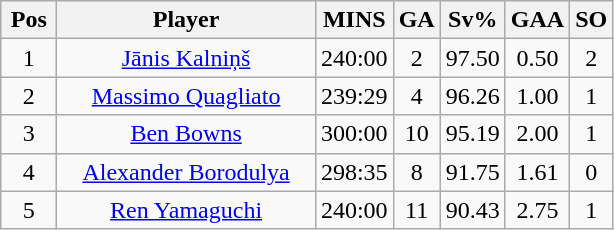<table class="wikitable sortable" style="text-align: center;">
<tr>
<th width=30>Pos</th>
<th width=165>Player</th>
<th width=20>MINS</th>
<th width=20>GA</th>
<th width=20>Sv%</th>
<th width=20>GAA</th>
<th width=20>SO</th>
</tr>
<tr>
<td>1</td>
<td><a href='#'>Jānis Kalniņš</a> </td>
<td>240:00</td>
<td>2</td>
<td>97.50</td>
<td>0.50</td>
<td>2</td>
</tr>
<tr>
<td>2</td>
<td><a href='#'>Massimo Quagliato</a> </td>
<td>239:29</td>
<td>4</td>
<td>96.26</td>
<td>1.00</td>
<td>1</td>
</tr>
<tr>
<td>3</td>
<td><a href='#'>Ben Bowns</a> </td>
<td>300:00</td>
<td>10</td>
<td>95.19</td>
<td>2.00</td>
<td>1</td>
</tr>
<tr>
<td>4</td>
<td><a href='#'>Alexander Borodulya</a> </td>
<td>298:35</td>
<td>8</td>
<td>91.75</td>
<td>1.61</td>
<td>0</td>
</tr>
<tr>
<td>5</td>
<td><a href='#'>Ren Yamaguchi</a> </td>
<td>240:00</td>
<td>11</td>
<td>90.43</td>
<td>2.75</td>
<td>1</td>
</tr>
</table>
